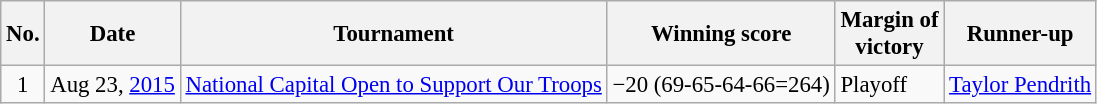<table class="wikitable" style="font-size:95%;">
<tr>
<th>No.</th>
<th>Date</th>
<th>Tournament</th>
<th>Winning score</th>
<th>Margin of<br>victory</th>
<th>Runner-up</th>
</tr>
<tr>
<td align=center>1</td>
<td align=right>Aug 23, <a href='#'>2015</a></td>
<td><a href='#'>National Capital Open to Support Our Troops</a></td>
<td>−20 (69-65-64-66=264)</td>
<td>Playoff</td>
<td> <a href='#'>Taylor Pendrith</a></td>
</tr>
</table>
